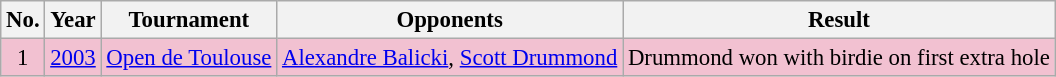<table class="wikitable" style="font-size:95%;">
<tr>
<th>No.</th>
<th>Year</th>
<th>Tournament</th>
<th>Opponents</th>
<th>Result</th>
</tr>
<tr style="background:#F2C1D1;">
<td align=center>1</td>
<td><a href='#'>2003</a></td>
<td><a href='#'>Open de Toulouse</a></td>
<td> <a href='#'>Alexandre Balicki</a>,  <a href='#'>Scott Drummond</a></td>
<td>Drummond won with birdie on first extra hole</td>
</tr>
</table>
